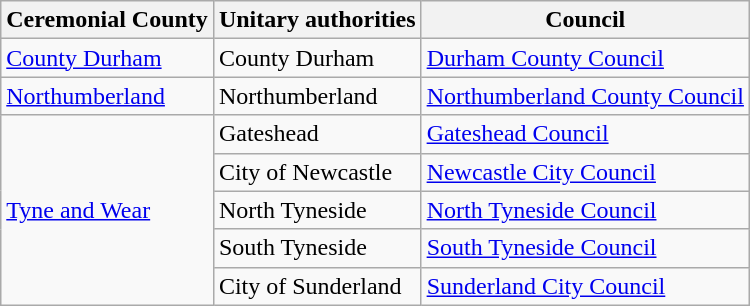<table class="wikitable">
<tr>
<th>Ceremonial County</th>
<th>Unitary authorities</th>
<th>Council</th>
</tr>
<tr>
<td><a href='#'>County Durham</a></td>
<td>County Durham</td>
<td><a href='#'>Durham County Council</a></td>
</tr>
<tr>
<td><a href='#'>Northumberland</a></td>
<td>Northumberland</td>
<td><a href='#'>Northumberland County Council</a></td>
</tr>
<tr>
<td rowspan="5"><a href='#'>Tyne and Wear</a></td>
<td>Gateshead</td>
<td><a href='#'>Gateshead Council</a></td>
</tr>
<tr>
<td>City of Newcastle</td>
<td><a href='#'>Newcastle City Council</a></td>
</tr>
<tr>
<td>North Tyneside</td>
<td><a href='#'>North Tyneside Council</a></td>
</tr>
<tr>
<td>South Tyneside</td>
<td><a href='#'>South Tyneside Council</a></td>
</tr>
<tr>
<td>City of Sunderland</td>
<td><a href='#'>Sunderland City Council</a></td>
</tr>
</table>
